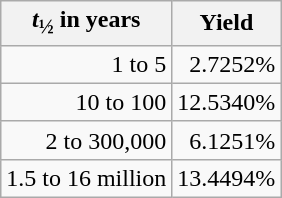<table class="wikitable" style="text-align:right;">
<tr>
<th><em>t</em><sub>½</sub> in years</th>
<th>Yield</th>
</tr>
<tr>
<td>1 to 5</td>
<td>2.7252%</td>
</tr>
<tr>
<td>10 to 100</td>
<td>12.5340%</td>
</tr>
<tr>
<td>2 to 300,000</td>
<td>6.1251%</td>
</tr>
<tr>
<td>1.5 to 16 million</td>
<td>13.4494%</td>
</tr>
</table>
